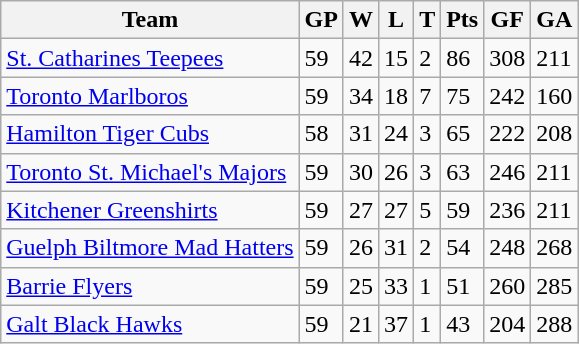<table class="wikitable">
<tr>
<th>Team</th>
<th>GP</th>
<th>W</th>
<th>L</th>
<th>T</th>
<th>Pts</th>
<th>GF</th>
<th>GA</th>
</tr>
<tr>
<td><a href='#'>St. Catharines Teepees</a></td>
<td>59</td>
<td>42</td>
<td>15</td>
<td>2</td>
<td>86</td>
<td>308</td>
<td>211</td>
</tr>
<tr>
<td><a href='#'>Toronto Marlboros</a></td>
<td>59</td>
<td>34</td>
<td>18</td>
<td>7</td>
<td>75</td>
<td>242</td>
<td>160</td>
</tr>
<tr>
<td><a href='#'>Hamilton Tiger Cubs</a></td>
<td>58</td>
<td>31</td>
<td>24</td>
<td>3</td>
<td>65</td>
<td>222</td>
<td>208</td>
</tr>
<tr>
<td><a href='#'>Toronto St. Michael's Majors</a></td>
<td>59</td>
<td>30</td>
<td>26</td>
<td>3</td>
<td>63</td>
<td>246</td>
<td>211</td>
</tr>
<tr>
<td><a href='#'>Kitchener Greenshirts</a></td>
<td>59</td>
<td>27</td>
<td>27</td>
<td>5</td>
<td>59</td>
<td>236</td>
<td>211</td>
</tr>
<tr>
<td><a href='#'>Guelph Biltmore Mad Hatters</a></td>
<td>59</td>
<td>26</td>
<td>31</td>
<td>2</td>
<td>54</td>
<td>248</td>
<td>268</td>
</tr>
<tr>
<td><a href='#'>Barrie Flyers</a></td>
<td>59</td>
<td>25</td>
<td>33</td>
<td>1</td>
<td>51</td>
<td>260</td>
<td>285</td>
</tr>
<tr>
<td><a href='#'>Galt Black Hawks</a></td>
<td>59</td>
<td>21</td>
<td>37</td>
<td>1</td>
<td>43</td>
<td>204</td>
<td>288</td>
</tr>
</table>
